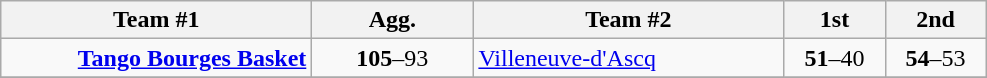<table class=wikitable style="text-align:center">
<tr>
<th width=200>Team #1</th>
<th width=100>Agg.</th>
<th width=200>Team #2</th>
<th width=60>1st</th>
<th width=60>2nd</th>
</tr>
<tr>
<td align=right><strong><a href='#'>Tango Bourges Basket</a></strong> </td>
<td><strong>105</strong>–93</td>
<td align=left> <a href='#'>Villeneuve-d'Ascq</a></td>
<td align=center><strong>51</strong>–40</td>
<td align=center><strong>54</strong>–53</td>
</tr>
<tr>
</tr>
</table>
